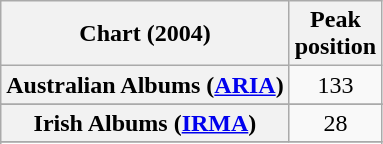<table class="wikitable sortable plainrowheaders">
<tr>
<th scope="col">Chart (2004)</th>
<th scope="col">Peak<br>position</th>
</tr>
<tr>
<th scope="row">Australian Albums (<a href='#'>ARIA</a>)</th>
<td style="text-align:center">133</td>
</tr>
<tr>
</tr>
<tr>
<th scope="row">Irish Albums (<a href='#'>IRMA</a>)</th>
<td style="text-align:center">28</td>
</tr>
<tr>
</tr>
<tr>
</tr>
</table>
